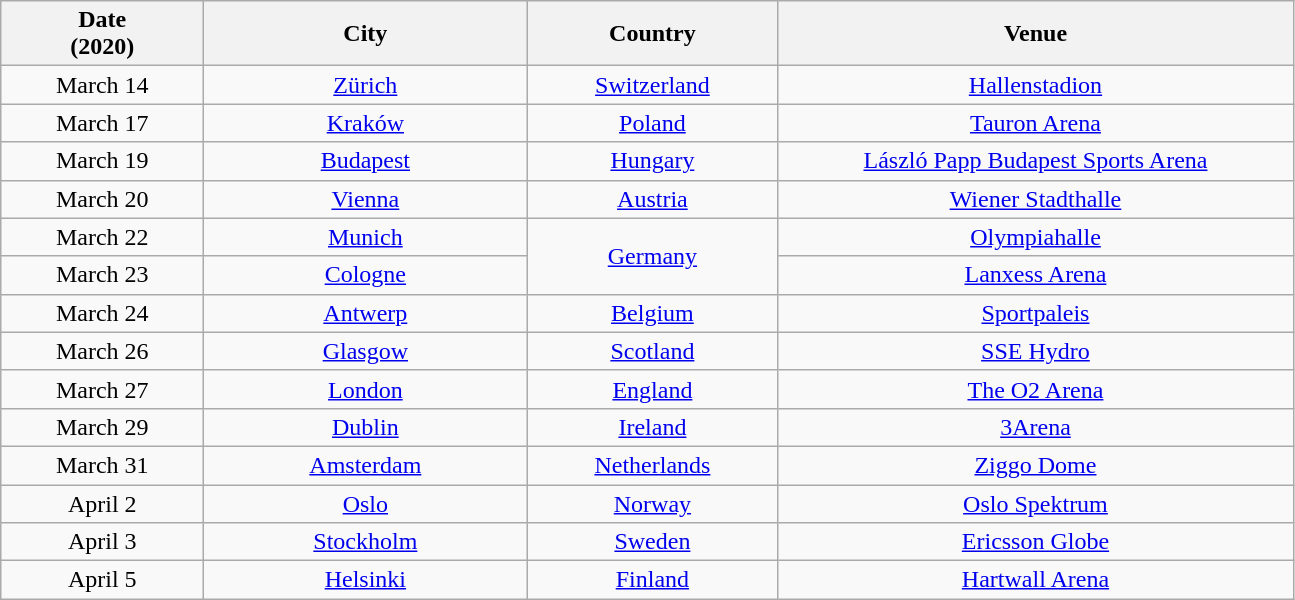<table class="wikitable plainrowheaders" style="text-align:center;">
<tr>
<th scope="col" style="width:8em;">Date<br>(2020)</th>
<th scope="col" style="width:13em;">City</th>
<th scope="col" style="width:10em;">Country</th>
<th scope="col" style="width:21em;">Venue</th>
</tr>
<tr>
<td>March 14</td>
<td><a href='#'>Zürich</a></td>
<td><a href='#'>Switzerland</a></td>
<td><a href='#'>Hallenstadion</a></td>
</tr>
<tr>
<td>March 17</td>
<td><a href='#'>Kraków</a></td>
<td><a href='#'>Poland</a></td>
<td><a href='#'>Tauron Arena</a></td>
</tr>
<tr>
<td>March 19</td>
<td><a href='#'>Budapest</a></td>
<td><a href='#'>Hungary</a></td>
<td><a href='#'>László Papp Budapest Sports Arena</a></td>
</tr>
<tr>
<td>March 20</td>
<td><a href='#'>Vienna</a></td>
<td><a href='#'>Austria</a></td>
<td><a href='#'>Wiener Stadthalle</a></td>
</tr>
<tr>
<td>March 22</td>
<td><a href='#'>Munich</a></td>
<td rowspan="2"><a href='#'>Germany</a></td>
<td><a href='#'>Olympiahalle</a></td>
</tr>
<tr>
<td>March 23</td>
<td><a href='#'>Cologne</a></td>
<td><a href='#'>Lanxess Arena</a></td>
</tr>
<tr>
<td>March 24</td>
<td><a href='#'>Antwerp</a></td>
<td><a href='#'>Belgium</a></td>
<td><a href='#'>Sportpaleis</a></td>
</tr>
<tr>
<td>March 26</td>
<td><a href='#'>Glasgow</a></td>
<td><a href='#'>Scotland</a></td>
<td><a href='#'>SSE Hydro</a></td>
</tr>
<tr>
<td>March 27</td>
<td><a href='#'>London</a></td>
<td><a href='#'>England</a></td>
<td><a href='#'>The O2 Arena</a></td>
</tr>
<tr>
<td>March 29</td>
<td><a href='#'>Dublin</a></td>
<td><a href='#'>Ireland</a></td>
<td><a href='#'>3Arena</a></td>
</tr>
<tr>
<td>March 31</td>
<td><a href='#'>Amsterdam</a></td>
<td><a href='#'>Netherlands</a></td>
<td><a href='#'>Ziggo Dome</a></td>
</tr>
<tr>
<td>April 2</td>
<td><a href='#'>Oslo</a></td>
<td><a href='#'>Norway</a></td>
<td><a href='#'>Oslo Spektrum</a></td>
</tr>
<tr>
<td>April 3</td>
<td><a href='#'>Stockholm</a></td>
<td><a href='#'>Sweden</a></td>
<td><a href='#'>Ericsson Globe</a></td>
</tr>
<tr>
<td>April 5</td>
<td><a href='#'>Helsinki</a></td>
<td><a href='#'>Finland</a></td>
<td><a href='#'>Hartwall Arena</a></td>
</tr>
</table>
